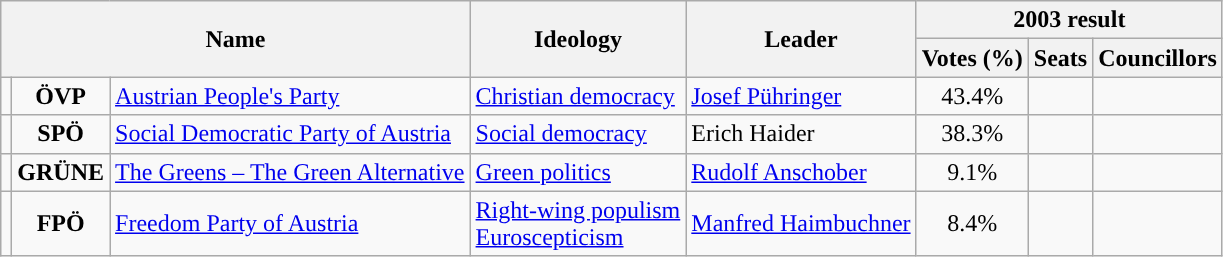<table class="wikitable">
<tr>
<th rowspan="2" colspan="3">Name</th>
<th rowspan="2">Ideology</th>
<th rowspan="2">Leader</th>
<th colspan="3">2003 result</th>
</tr>
<tr>
<th>Votes (%)</th>
<th>Seats</th>
<th>Councillors</th>
</tr>
<tr>
<td style="background:"></td>
<td style="text-align:center;"><strong>ÖVP</strong></td>
<td><a href='#'>Austrian People's Party</a><br></td>
<td><a href='#'>Christian democracy</a></td>
<td><a href='#'>Josef Pühringer</a></td>
<td style="text-align:center;">43.4%</td>
<td></td>
<td></td>
</tr>
<tr>
<td style="background:"></td>
<td style="text-align:center;"><strong>SPÖ</strong></td>
<td><a href='#'>Social Democratic Party of Austria</a><br></td>
<td><a href='#'>Social democracy</a></td>
<td>Erich Haider</td>
<td style="text-align:center;">38.3%</td>
<td></td>
<td></td>
</tr>
<tr>
<td style="background:"></td>
<td style="text-align:center;"><strong>GRÜNE</strong></td>
<td><a href='#'>The Greens – The Green Alternative</a><br></td>
<td><a href='#'>Green politics</a></td>
<td><a href='#'>Rudolf Anschober</a></td>
<td style="text-align:center;">9.1%</td>
<td></td>
<td></td>
</tr>
<tr>
<td style="background:"></td>
<td style="text-align:center;"><strong>FPÖ</strong></td>
<td><a href='#'>Freedom Party of Austria</a><br></td>
<td><a href='#'>Right-wing populism</a><br><a href='#'>Euroscepticism</a></td>
<td><a href='#'>Manfred Haimbuchner</a></td>
<td style="text-align:center;">8.4%</td>
<td></td>
<td></td>
</tr>
</table>
